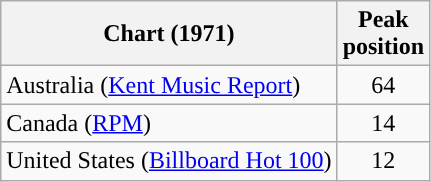<table class="wikitable">
<tr>
<th scope="col">Chart (1971)</th>
<th>Peak<br>position</th>
</tr>
<tr>
<td>Australia (<a href='#'>Kent Music Report</a>)</td>
<td style="text-align:center;">64</td>
</tr>
<tr>
<td>Canada (<a href='#'>RPM</a>)</td>
<td style="text-align:center;">14</td>
</tr>
<tr>
<td>United States (<a href='#'>Billboard Hot 100</a>)</td>
<td style="text-align:center;">12</td>
</tr>
</table>
